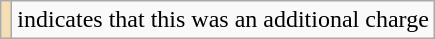<table class="wikitable">
<tr>
<td bgcolor=wheat></td>
<td>indicates that this was an additional charge</td>
</tr>
</table>
